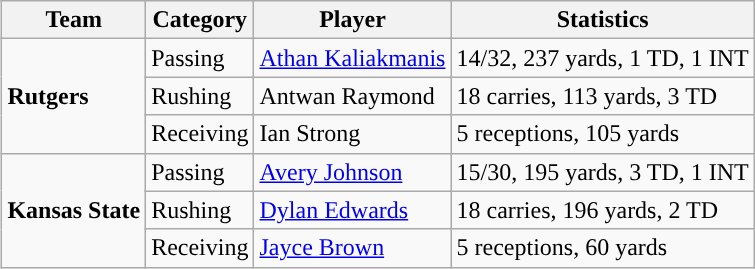<table class="wikitable" style="float: right;">
<tr>
<th>Team</th>
<th>Category</th>
<th>Player</th>
<th>Statistics</th>
</tr>
<tr>
<td rowspan=3><strong>Rutgers</strong></td>
<td>Passing</td>
<td><a href='#'>Athan Kaliakmanis</a></td>
<td>14/32, 237 yards, 1 TD, 1 INT</td>
</tr>
<tr>
<td>Rushing</td>
<td>Antwan Raymond</td>
<td>18 carries, 113 yards, 3 TD</td>
</tr>
<tr>
<td>Receiving</td>
<td>Ian Strong</td>
<td>5 receptions, 105 yards</td>
</tr>
<tr>
<td rowspan=3><strong>Kansas State</strong></td>
<td>Passing</td>
<td><a href='#'>Avery Johnson</a></td>
<td>15/30, 195 yards, 3 TD, 1 INT</td>
</tr>
<tr>
<td>Rushing</td>
<td><a href='#'>Dylan Edwards</a></td>
<td>18 carries, 196 yards, 2 TD</td>
</tr>
<tr>
<td>Receiving</td>
<td><a href='#'>Jayce Brown</a></td>
<td>5 receptions, 60 yards</td>
</tr>
</table>
